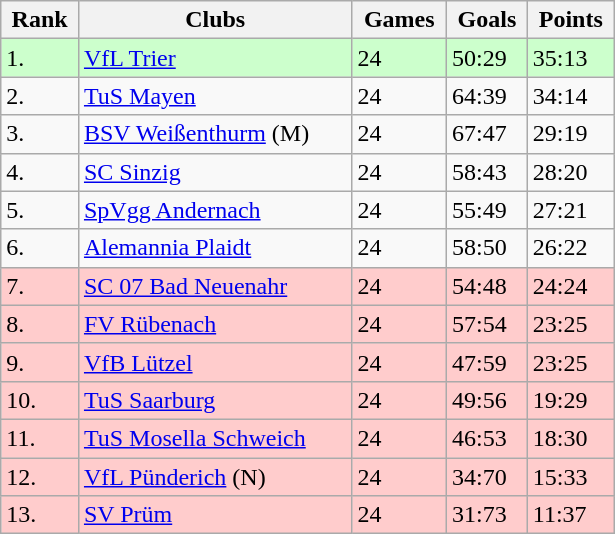<table class="wikitable" style="width:410px;">
<tr>
<th>Rank</th>
<th>Clubs</th>
<th>Games</th>
<th>Goals</th>
<th>Points</th>
</tr>
<tr bgcolor="ccffcc">
<td>1.</td>
<td><a href='#'>VfL Trier</a></td>
<td>24</td>
<td>50:29</td>
<td>35:13</td>
</tr>
<tr>
<td>2.</td>
<td><a href='#'>TuS Mayen</a></td>
<td>24</td>
<td>64:39</td>
<td>34:14</td>
</tr>
<tr>
<td>3.</td>
<td><a href='#'>BSV Weißenthurm</a> (M)</td>
<td>24</td>
<td>67:47</td>
<td>29:19</td>
</tr>
<tr>
<td>4.</td>
<td><a href='#'>SC Sinzig</a></td>
<td>24</td>
<td>58:43</td>
<td>28:20</td>
</tr>
<tr>
<td>5.</td>
<td><a href='#'>SpVgg Andernach</a></td>
<td>24</td>
<td>55:49</td>
<td>27:21</td>
</tr>
<tr>
<td>6.</td>
<td><a href='#'>Alemannia Plaidt</a></td>
<td>24</td>
<td>58:50</td>
<td>26:22</td>
</tr>
<tr bgcolor="#ffcccc">
<td>7.</td>
<td><a href='#'>SC 07 Bad Neuenahr</a></td>
<td>24</td>
<td>54:48</td>
<td>24:24</td>
</tr>
<tr bgcolor="#ffcccc">
<td>8.</td>
<td><a href='#'>FV Rübenach</a></td>
<td>24</td>
<td>57:54</td>
<td>23:25</td>
</tr>
<tr bgcolor="#ffcccc">
<td>9.</td>
<td><a href='#'>VfB Lützel</a></td>
<td>24</td>
<td>47:59</td>
<td>23:25</td>
</tr>
<tr bgcolor="#ffcccc">
<td>10.</td>
<td><a href='#'>TuS Saarburg</a></td>
<td>24</td>
<td>49:56</td>
<td>19:29</td>
</tr>
<tr bgcolor="#ffcccc">
<td>11.</td>
<td><a href='#'>TuS Mosella Schweich</a></td>
<td>24</td>
<td>46:53</td>
<td>18:30</td>
</tr>
<tr bgcolor="#ffcccc">
<td>12.</td>
<td><a href='#'>VfL Pünderich</a> (N)</td>
<td>24</td>
<td>34:70</td>
<td>15:33</td>
</tr>
<tr bgcolor="#ffcccc">
<td>13.</td>
<td><a href='#'>SV Prüm</a></td>
<td>24</td>
<td>31:73</td>
<td>11:37</td>
</tr>
</table>
